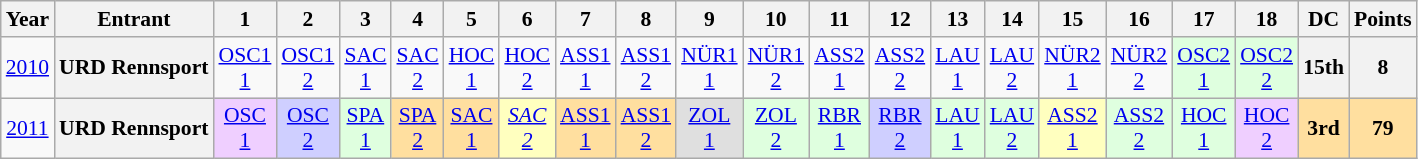<table class="wikitable" style="text-align:center; font-size:90%">
<tr>
<th>Year</th>
<th>Entrant</th>
<th>1</th>
<th>2</th>
<th>3</th>
<th>4</th>
<th>5</th>
<th>6</th>
<th>7</th>
<th>8</th>
<th>9</th>
<th>10</th>
<th>11</th>
<th>12</th>
<th>13</th>
<th>14</th>
<th>15</th>
<th>16</th>
<th>17</th>
<th>18</th>
<th>DC</th>
<th>Points</th>
</tr>
<tr>
<td><a href='#'>2010</a></td>
<th>URD Rennsport</th>
<td><a href='#'>OSC1<br>1</a></td>
<td><a href='#'>OSC1<br>2</a></td>
<td><a href='#'>SAC<br>1</a></td>
<td><a href='#'>SAC<br>2</a></td>
<td><a href='#'>HOC<br>1</a></td>
<td><a href='#'>HOC<br>2</a></td>
<td><a href='#'>ASS1<br>1</a></td>
<td><a href='#'>ASS1<br>2</a></td>
<td><a href='#'>NÜR1<br>1</a></td>
<td><a href='#'>NÜR1<br>2</a></td>
<td><a href='#'>ASS2<br>1</a></td>
<td><a href='#'>ASS2<br>2</a></td>
<td><a href='#'>LAU<br>1</a></td>
<td><a href='#'>LAU<br>2</a></td>
<td><a href='#'>NÜR2<br>1</a></td>
<td><a href='#'>NÜR2<br>2</a></td>
<td style="background:#DFFFDF;"><a href='#'>OSC2<br>1</a><br></td>
<td style="background:#DFFFDF;"><a href='#'>OSC2<br>2</a><br></td>
<th>15th</th>
<th>8</th>
</tr>
<tr>
<td><a href='#'>2011</a></td>
<th>URD Rennsport</th>
<td style="background:#EFCFFF;"><a href='#'>OSC<br>1</a><br></td>
<td style="background:#CFCFFF;"><a href='#'>OSC<br>2</a><br></td>
<td style="background:#DFFFDF;"><a href='#'>SPA<br>1</a><br></td>
<td style="background:#FFDF9F;"><a href='#'>SPA<br>2</a><br></td>
<td style="background:#FFDF9F;"><a href='#'>SAC<br>1</a><br></td>
<td style="background:#FFFFBF;"><em><a href='#'>SAC<br>2</a></em><br></td>
<td style="background:#FFDF9F;"><a href='#'>ASS1<br>1</a><br></td>
<td style="background:#FFDF9F;"><a href='#'>ASS1<br>2</a><br></td>
<td style="background:#DFDFDF;"><a href='#'>ZOL<br>1</a><br></td>
<td style="background:#DFFFDF;"><a href='#'>ZOL<br>2</a><br></td>
<td style="background:#DFFFDF;"><a href='#'>RBR<br>1</a><br></td>
<td style="background:#CFCFFF;"><a href='#'>RBR<br>2</a><br></td>
<td style="background:#DFFFDF;"><a href='#'>LAU<br>1</a><br></td>
<td style="background:#DFFFDF;"><a href='#'>LAU<br>2</a><br></td>
<td style="background:#FFFFBF;"><a href='#'>ASS2<br>1</a><br></td>
<td style="background:#DFFFDF;"><a href='#'>ASS2<br>2</a><br></td>
<td style="background:#DFFFDF;"><a href='#'>HOC<br>1</a><br></td>
<td style="background:#EFCFFF;"><a href='#'>HOC<br>2</a><br></td>
<th style="background:#FFDF9F;">3rd</th>
<th style="background:#FFDF9F;">79</th>
</tr>
</table>
